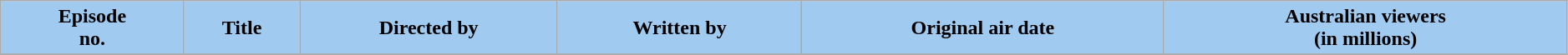<table class="wikitable plainrowheaders" style="background: #ffffff; width:99%;">
<tr>
<th style="background: #A1CAF1;">Episode<br>no.</th>
<th style="background: #A1CAF1;">Title</th>
<th style="background: #A1CAF1;">Directed by</th>
<th style="background: #A1CAF1;">Written by</th>
<th style="background: #A1CAF1;">Original air date</th>
<th style="background: #A1CAF1;">Australian viewers<br>(in millions)</th>
</tr>
<tr>
</tr>
</table>
